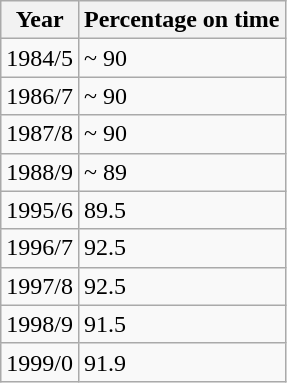<table class="wikitable">
<tr>
<th>Year</th>
<th>Percentage on time</th>
</tr>
<tr>
<td>1984/5</td>
<td>~ 90</td>
</tr>
<tr>
<td>1986/7</td>
<td>~ 90</td>
</tr>
<tr>
<td>1987/8</td>
<td>~ 90</td>
</tr>
<tr>
<td>1988/9</td>
<td>~ 89</td>
</tr>
<tr>
<td>1995/6</td>
<td>89.5</td>
</tr>
<tr>
<td>1996/7</td>
<td>92.5</td>
</tr>
<tr>
<td>1997/8</td>
<td>92.5</td>
</tr>
<tr>
<td>1998/9</td>
<td>91.5</td>
</tr>
<tr>
<td>1999/0</td>
<td>91.9</td>
</tr>
</table>
